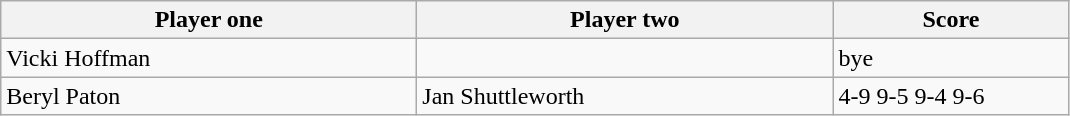<table class="wikitable">
<tr>
<th width=270>Player one</th>
<th width=270>Player two</th>
<th width=150>Score</th>
</tr>
<tr>
<td> Vicki Hoffman</td>
<td></td>
<td>bye</td>
</tr>
<tr>
<td> Beryl Paton</td>
<td> Jan Shuttleworth</td>
<td>4-9 9-5 9-4 9-6</td>
</tr>
</table>
